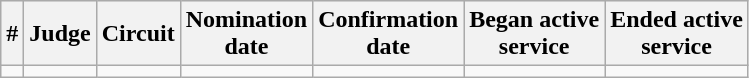<table class="sortable wikitable">
<tr bgcolor="#ececec">
<th>#</th>
<th>Judge</th>
<th>Circuit</th>
<th>Nomination<br>date</th>
<th>Confirmation<br>date</th>
<th>Began active<br>service</th>
<th>Ended active<br>service</th>
</tr>
<tr>
<td></td>
<td></td>
<td></td>
<td></td>
<td></td>
<td></td>
<td></td>
</tr>
</table>
